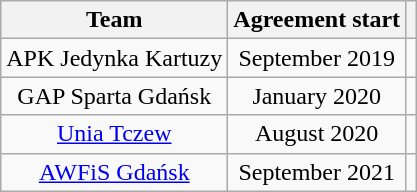<table class="wikitable" style="text-align: center">
<tr>
<th>Team</th>
<th>Agreement start</th>
<th></th>
</tr>
<tr>
<td>APK Jedynka Kartuzy</td>
<td>September 2019</td>
<td></td>
</tr>
<tr>
<td>GAP Sparta Gdańsk</td>
<td>January 2020</td>
<td></td>
</tr>
<tr>
<td><a href='#'>Unia Tczew</a></td>
<td>August 2020</td>
<td></td>
</tr>
<tr>
<td><a href='#'>AWFiS Gdańsk</a></td>
<td>September 2021</td>
<td></td>
</tr>
</table>
